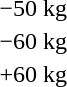<table>
<tr>
<td rowspan=2>−50 kg</td>
<td rowspan=2></td>
<td rowspan=2></td>
<td></td>
</tr>
<tr>
<td></td>
</tr>
<tr>
<td rowspan=2>−60 kg</td>
<td rowspan=2></td>
<td rowspan=2></td>
<td></td>
</tr>
<tr>
<td></td>
</tr>
<tr>
<td rowspan=2>+60 kg</td>
<td rowspan=2></td>
<td rowspan=2></td>
<td></td>
</tr>
<tr>
<td></td>
</tr>
</table>
